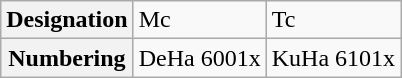<table class="wikitable">
<tr>
<th>Designation</th>
<td>Mc</td>
<td>Tc</td>
</tr>
<tr>
<th>Numbering</th>
<td>DeHa 6001x</td>
<td>KuHa 6101x</td>
</tr>
</table>
